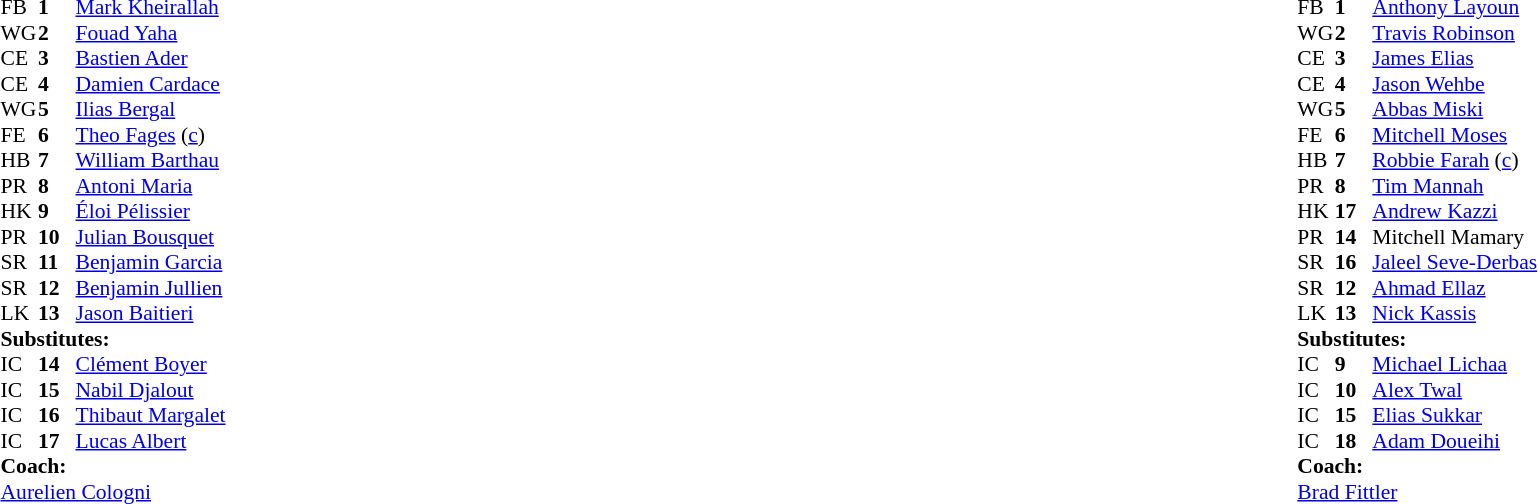<table width="100%" class="mw-collapsible mw-collapsed">
<tr>
<td valign="top" width="50%"><br><table cellspacing="0" cellpadding="0" style="font-size: 90%">
<tr>
<th width="25"></th>
<th width="25"></th>
</tr>
<tr>
<td>FB</td>
<td><strong>1</strong></td>
<td><a href='#'>Mark Kheirallah</a></td>
</tr>
<tr>
<td>WG</td>
<td><strong>2</strong></td>
<td><a href='#'>Fouad Yaha</a></td>
</tr>
<tr>
<td>CE</td>
<td><strong>3</strong></td>
<td><a href='#'>Bastien Ader</a></td>
</tr>
<tr>
<td>CE</td>
<td><strong>4</strong></td>
<td><a href='#'>Damien Cardace</a></td>
</tr>
<tr>
<td>WG</td>
<td><strong>5</strong></td>
<td><a href='#'>Ilias Bergal</a></td>
</tr>
<tr>
<td>FE</td>
<td><strong>6</strong></td>
<td><a href='#'>Theo Fages</a> (<a href='#'>c</a>)</td>
</tr>
<tr>
<td>HB</td>
<td><strong>7</strong></td>
<td><a href='#'>William Barthau</a></td>
</tr>
<tr>
<td>PR</td>
<td><strong>8</strong></td>
<td><a href='#'>Antoni Maria</a></td>
</tr>
<tr>
<td>HK</td>
<td><strong>9</strong></td>
<td><a href='#'>Éloi Pélissier</a></td>
</tr>
<tr>
<td>PR</td>
<td><strong>10</strong></td>
<td><a href='#'>Julian Bousquet</a></td>
</tr>
<tr>
<td>SR</td>
<td><strong>11</strong></td>
<td><a href='#'>Benjamin Garcia</a></td>
</tr>
<tr>
<td>SR</td>
<td><strong>12</strong></td>
<td><a href='#'>Benjamin Jullien</a></td>
</tr>
<tr>
<td>LK</td>
<td><strong>13</strong></td>
<td><a href='#'>Jason Baitieri</a></td>
</tr>
<tr>
<td colspan="3"><strong>Substitutes:</strong></td>
</tr>
<tr>
<td>IC</td>
<td><strong>14</strong></td>
<td><a href='#'>Clément Boyer</a></td>
</tr>
<tr>
<td>IC</td>
<td><strong>15</strong></td>
<td><a href='#'>Nabil Djalout</a></td>
</tr>
<tr>
<td>IC</td>
<td><strong>16</strong></td>
<td><a href='#'>Thibaut Margalet</a></td>
</tr>
<tr>
<td>IC</td>
<td><strong>17</strong></td>
<td><a href='#'>Lucas Albert</a></td>
</tr>
<tr>
<td colspan="3"><strong>Coach:</strong></td>
</tr>
<tr>
<td colspan="4"> <a href='#'>Aurelien Cologni</a></td>
</tr>
</table>
</td>
<td valign="top" width="50%"><br><table cellspacing="0" cellpadding="0" align="center" style="font-size: 90%">
<tr>
<th width="25"></th>
<th width="25"></th>
</tr>
<tr>
<td>FB</td>
<td><strong>1</strong></td>
<td><a href='#'>Anthony Layoun</a></td>
</tr>
<tr>
<td>WG</td>
<td><strong>2</strong></td>
<td><a href='#'>Travis Robinson</a></td>
</tr>
<tr>
<td>CE</td>
<td><strong>3</strong></td>
<td><a href='#'>James Elias</a></td>
</tr>
<tr>
<td>CE</td>
<td><strong>4</strong></td>
<td><a href='#'>Jason Wehbe</a></td>
</tr>
<tr>
<td>WG</td>
<td><strong>5</strong></td>
<td><a href='#'>Abbas Miski</a></td>
</tr>
<tr>
<td>FE</td>
<td><strong>6</strong></td>
<td><a href='#'>Mitchell Moses</a></td>
</tr>
<tr>
<td>HB</td>
<td><strong>7</strong></td>
<td><a href='#'>Robbie Farah</a> (<a href='#'>c</a>)</td>
</tr>
<tr>
<td>PR</td>
<td><strong>8</strong></td>
<td><a href='#'>Tim Mannah</a></td>
</tr>
<tr>
<td>HK</td>
<td><strong>17</strong></td>
<td><a href='#'>Andrew Kazzi</a></td>
</tr>
<tr>
<td>PR</td>
<td><strong>14</strong></td>
<td>Mitchell Mamary</td>
</tr>
<tr>
<td>SR</td>
<td><strong>16</strong></td>
<td><a href='#'>Jaleel Seve-Derbas</a></td>
</tr>
<tr>
<td>SR</td>
<td><strong>12</strong></td>
<td><a href='#'>Ahmad Ellaz</a></td>
</tr>
<tr>
<td>LK</td>
<td><strong>13</strong></td>
<td><a href='#'>Nick Kassis</a></td>
</tr>
<tr>
<td colspan="3"><strong>Substitutes:</strong></td>
</tr>
<tr>
<td>IC</td>
<td><strong>9</strong></td>
<td><a href='#'>Michael Lichaa</a></td>
</tr>
<tr>
<td>IC</td>
<td><strong>10</strong></td>
<td><a href='#'>Alex Twal</a></td>
</tr>
<tr>
<td>IC</td>
<td><strong>15</strong></td>
<td><a href='#'>Elias Sukkar</a></td>
</tr>
<tr>
<td>IC</td>
<td><strong>18</strong></td>
<td><a href='#'>Adam Doueihi</a></td>
</tr>
<tr>
<td colspan="3"><strong>Coach:</strong></td>
</tr>
<tr>
<td colspan="4"> <a href='#'>Brad Fittler</a></td>
</tr>
</table>
</td>
</tr>
</table>
